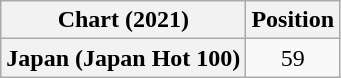<table class="wikitable plainrowheaders" style="text-align:center">
<tr>
<th scope="col">Chart (2021)</th>
<th scope="col">Position</th>
</tr>
<tr>
<th scope="row">Japan (Japan Hot 100)</th>
<td>59</td>
</tr>
</table>
